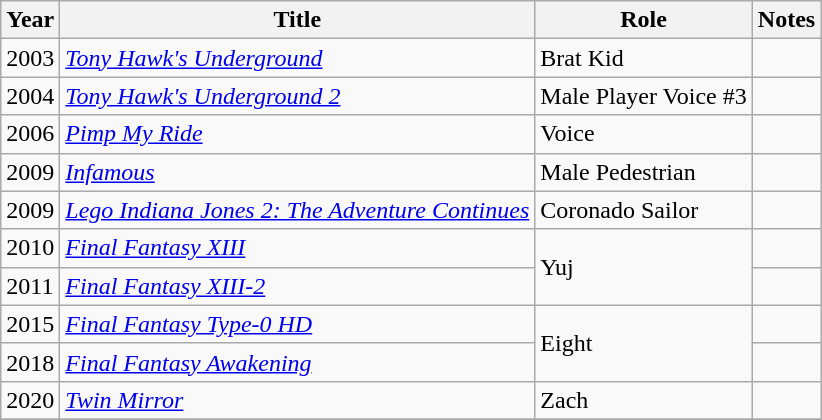<table class="wikitable">
<tr>
<th>Year</th>
<th>Title</th>
<th>Role</th>
<th>Notes</th>
</tr>
<tr>
<td>2003</td>
<td><em><a href='#'>Tony Hawk's Underground</a></em></td>
<td>Brat Kid</td>
<td></td>
</tr>
<tr>
<td>2004</td>
<td><em><a href='#'>Tony Hawk's Underground 2</a></em></td>
<td>Male Player Voice #3</td>
<td></td>
</tr>
<tr>
<td>2006</td>
<td><em><a href='#'>Pimp My Ride</a></em></td>
<td>Voice</td>
<td></td>
</tr>
<tr>
<td>2009</td>
<td><em><a href='#'>Infamous</a></em></td>
<td>Male Pedestrian</td>
<td></td>
</tr>
<tr>
<td>2009</td>
<td><em><a href='#'>Lego Indiana Jones 2: The Adventure Continues</a></em></td>
<td>Coronado Sailor</td>
<td></td>
</tr>
<tr>
<td>2010</td>
<td><em><a href='#'>Final Fantasy XIII</a></em></td>
<td rowspan="2">Yuj</td>
<td></td>
</tr>
<tr>
<td>2011</td>
<td><em><a href='#'>Final Fantasy XIII-2</a></em></td>
<td></td>
</tr>
<tr>
<td>2015</td>
<td><em><a href='#'>Final Fantasy Type-0 HD</a></em></td>
<td rowspan="2">Eight</td>
<td></td>
</tr>
<tr>
<td>2018</td>
<td><em><a href='#'>Final Fantasy Awakening</a></em></td>
<td></td>
</tr>
<tr>
<td>2020</td>
<td><em><a href='#'>Twin Mirror</a></em></td>
<td>Zach</td>
<td></td>
</tr>
<tr>
</tr>
</table>
